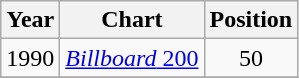<table class="wikitable sortable">
<tr>
<th align="center">Year</th>
<th align="center">Chart</th>
<th align="center">Position</th>
</tr>
<tr>
<td align="center"; rowspan="1">1990</td>
<td align="center"><a href='#'><em>Billboard</em> 200</a></td>
<td align="center">50</td>
</tr>
<tr>
</tr>
</table>
